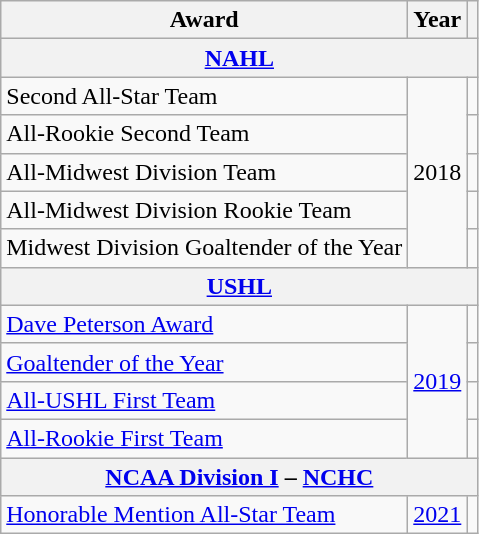<table class="wikitable">
<tr>
<th>Award</th>
<th>Year</th>
<th></th>
</tr>
<tr>
<th colspan="3"><a href='#'>NAHL</a></th>
</tr>
<tr>
<td>Second All-Star Team</td>
<td rowspan="5">2018</td>
<td></td>
</tr>
<tr>
<td>All-Rookie Second Team</td>
<td></td>
</tr>
<tr>
<td>All-Midwest Division Team</td>
<td></td>
</tr>
<tr>
<td>All-Midwest Division Rookie Team</td>
<td></td>
</tr>
<tr>
<td>Midwest Division Goaltender of the Year</td>
<td></td>
</tr>
<tr>
<th colspan="3"><a href='#'>USHL</a></th>
</tr>
<tr>
<td><a href='#'>Dave Peterson Award</a></td>
<td rowspan="4"><a href='#'>2019</a></td>
<td></td>
</tr>
<tr>
<td><a href='#'>Goaltender of the Year</a></td>
<td></td>
</tr>
<tr>
<td><a href='#'>All-USHL First Team</a></td>
<td></td>
</tr>
<tr>
<td><a href='#'>All-Rookie First Team</a></td>
<td></td>
</tr>
<tr>
<th colspan="3"><a href='#'>NCAA Division I</a> – <a href='#'>NCHC</a></th>
</tr>
<tr>
<td><a href='#'>Honorable Mention All-Star Team</a></td>
<td><a href='#'>2021</a></td>
<td></td>
</tr>
</table>
